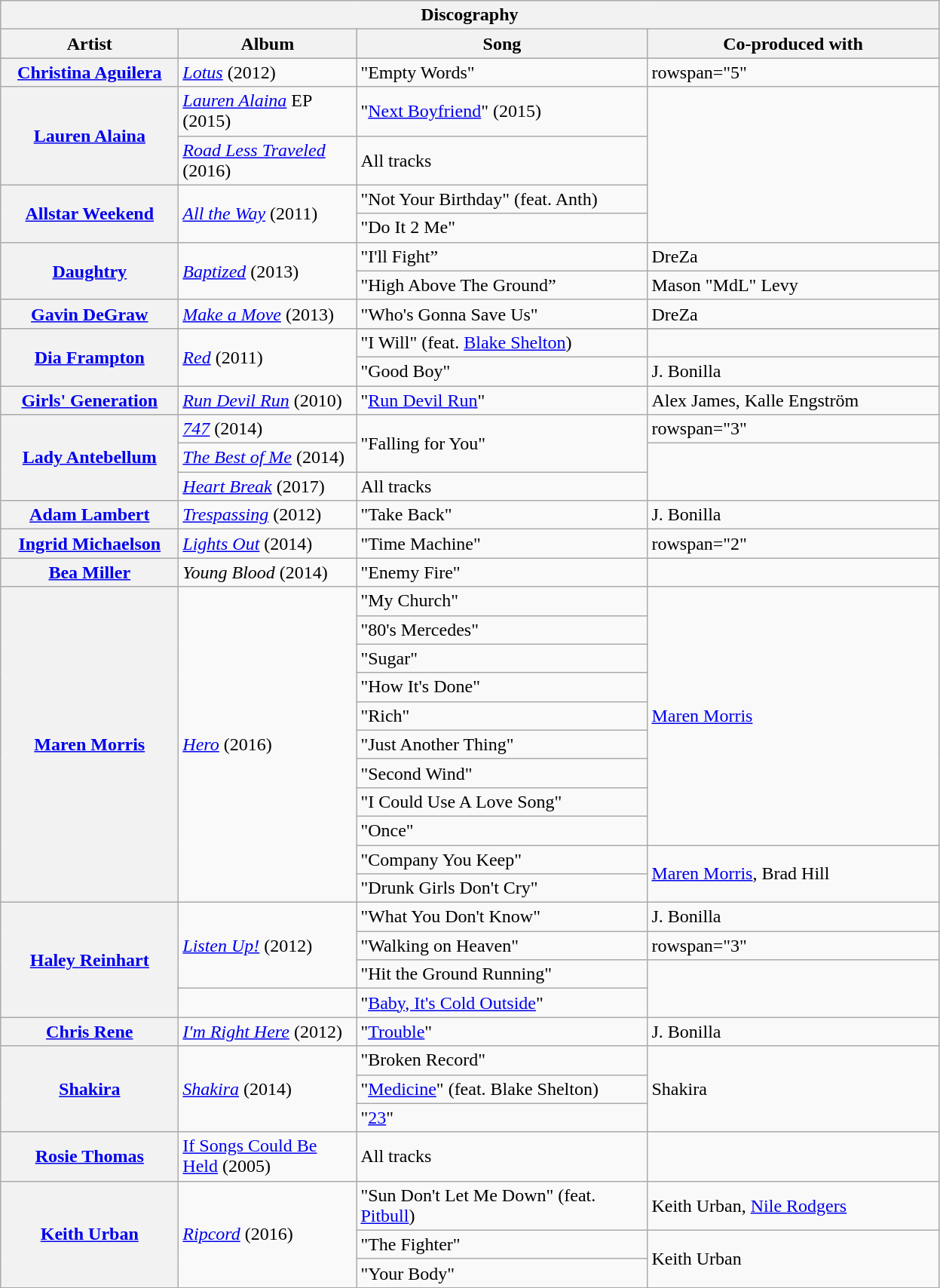<table class="wikitable">
<tr>
<th colspan="4">Discography</th>
</tr>
<tr style="background:#ccc;">
<th style="width:150px;">Artist</th>
<th style="width:150px;">Album</th>
<th style="width:250px;">Song</th>
<th style="width:250px;">Co-produced with</th>
</tr>
<tr>
<th><a href='#'>Christina Aguilera</a></th>
<td><em><a href='#'>Lotus</a></em> (2012)</td>
<td>"Empty Words"</td>
<td>rowspan="5" </td>
</tr>
<tr>
<th rowspan="2"><a href='#'>Lauren Alaina</a></th>
<td><em><a href='#'>Lauren Alaina</a></em> EP (2015)</td>
<td>"<a href='#'>Next Boyfriend</a>" (2015)</td>
</tr>
<tr>
<td><em><a href='#'>Road Less Traveled</a></em> (2016)</td>
<td>All tracks</td>
</tr>
<tr>
<th rowspan="2"><a href='#'>Allstar Weekend</a></th>
<td rowspan="2"><em><a href='#'>All the Way</a></em> (2011)</td>
<td>"Not Your Birthday" (feat. Anth)</td>
</tr>
<tr>
<td>"Do It 2 Me"</td>
</tr>
<tr>
<th rowspan="2"><a href='#'>Daughtry</a></th>
<td rowspan="2"><em><a href='#'>Baptized</a></em> (2013)</td>
<td>"I'll Fight”</td>
<td>DreZa</td>
</tr>
<tr>
<td>"High Above The Ground”</td>
<td>Mason "MdL" Levy</td>
</tr>
<tr>
<th><a href='#'>Gavin DeGraw</a></th>
<td><em><a href='#'>Make a Move</a></em> (2013)</td>
<td>"Who's Gonna Save Us"</td>
<td>DreZa</td>
</tr>
<tr>
<th rowspan="3"><a href='#'>Dia Frampton</a></th>
<td rowspan="3"><em><a href='#'>Red</a></em> (2011)</td>
</tr>
<tr>
<td>"I Will" (feat. <a href='#'>Blake Shelton</a>)</td>
<td></td>
</tr>
<tr>
<td>"Good Boy"</td>
<td>J. Bonilla</td>
</tr>
<tr>
<th><a href='#'>Girls' Generation</a></th>
<td><em><a href='#'>Run Devil Run</a></em> (2010)</td>
<td>"<a href='#'>Run Devil Run</a>"</td>
<td>Alex James, Kalle Engström</td>
</tr>
<tr>
<th rowspan="3"><a href='#'>Lady Antebellum</a></th>
<td><em><a href='#'>747</a></em> (2014)</td>
<td rowspan="2">"Falling for You"</td>
<td>rowspan="3" </td>
</tr>
<tr>
<td><em><a href='#'>The Best of Me</a></em> (2014)</td>
</tr>
<tr>
<td><em><a href='#'>Heart Break</a></em> (2017)</td>
<td>All tracks</td>
</tr>
<tr>
<th><a href='#'>Adam Lambert</a></th>
<td><em><a href='#'>Trespassing</a></em> (2012)</td>
<td>"Take Back"</td>
<td>J. Bonilla</td>
</tr>
<tr>
<th><a href='#'>Ingrid Michaelson</a></th>
<td><em><a href='#'>Lights Out</a></em> (2014)</td>
<td>"Time Machine"</td>
<td>rowspan="2" </td>
</tr>
<tr>
<th><a href='#'>Bea Miller</a></th>
<td><em>Young Blood</em> (2014)</td>
<td>"Enemy Fire"</td>
</tr>
<tr>
<th rowspan="11"><a href='#'>Maren Morris</a></th>
<td rowspan="11"><em><a href='#'>Hero</a></em> (2016)</td>
<td>"My Church"</td>
<td rowspan="9"><a href='#'>Maren Morris</a></td>
</tr>
<tr>
<td>"80's Mercedes"</td>
</tr>
<tr>
<td>"Sugar"</td>
</tr>
<tr>
<td>"How It's Done"</td>
</tr>
<tr>
<td>"Rich"</td>
</tr>
<tr>
<td>"Just Another Thing"</td>
</tr>
<tr>
<td>"Second Wind"</td>
</tr>
<tr>
<td>"I Could Use A Love Song"</td>
</tr>
<tr>
<td>"Once"</td>
</tr>
<tr>
<td>"Company You Keep"</td>
<td rowspan="2"><a href='#'>Maren Morris</a>, Brad Hill</td>
</tr>
<tr>
<td>"Drunk Girls Don't Cry"</td>
</tr>
<tr>
<th rowspan="4"><a href='#'>Haley Reinhart</a></th>
<td rowspan="3"><em><a href='#'>Listen Up!</a></em> (2012)</td>
<td>"What You Don't Know"</td>
<td>J. Bonilla</td>
</tr>
<tr>
<td>"Walking on Heaven"</td>
<td>rowspan="3" </td>
</tr>
<tr>
<td>"Hit the Ground Running"</td>
</tr>
<tr>
<td></td>
<td>"<a href='#'>Baby, It's Cold Outside</a>"</td>
</tr>
<tr>
<th><a href='#'>Chris Rene</a></th>
<td><em><a href='#'>I'm Right Here</a></em> (2012)</td>
<td>"<a href='#'>Trouble</a>"</td>
<td>J. Bonilla</td>
</tr>
<tr>
<th rowspan="3"><a href='#'>Shakira</a></th>
<td rowspan="3"><em><a href='#'>Shakira</a></em> (2014)</td>
<td>"Broken Record"</td>
<td rowspan="3">Shakira</td>
</tr>
<tr>
<td>"<a href='#'>Medicine</a>" (feat. Blake Shelton)</td>
</tr>
<tr>
<td>"<a href='#'>23</a>"</td>
</tr>
<tr>
<th><a href='#'>Rosie Thomas</a></th>
<td><a href='#'>If Songs Could Be Held</a> (2005)</td>
<td>All tracks</td>
<td></td>
</tr>
<tr>
<th rowspan="3"><a href='#'>Keith Urban</a></th>
<td rowspan="3"><em><a href='#'>Ripcord</a></em> (2016)</td>
<td>"Sun Don't Let Me Down" (feat. <a href='#'>Pitbull</a>)</td>
<td>Keith Urban, <a href='#'>Nile Rodgers</a></td>
</tr>
<tr>
<td>"The Fighter"</td>
<td rowspan="2">Keith Urban</td>
</tr>
<tr>
<td>"Your Body"</td>
</tr>
</table>
